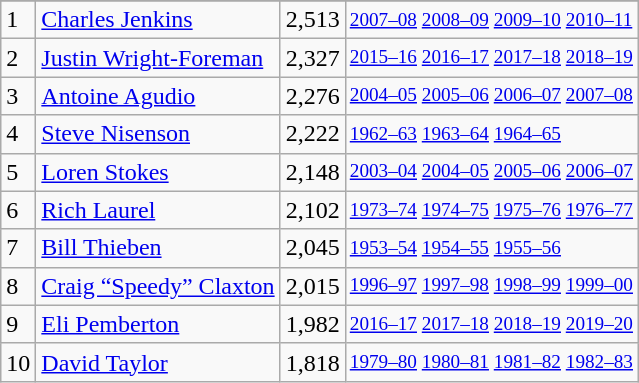<table class="wikitable">
<tr>
</tr>
<tr>
<td>1</td>
<td><a href='#'>Charles Jenkins</a></td>
<td>2,513</td>
<td style="font-size:80%;"><a href='#'>2007–08</a> <a href='#'>2008–09</a> <a href='#'>2009–10</a> <a href='#'>2010–11</a></td>
</tr>
<tr>
<td>2</td>
<td><a href='#'>Justin Wright-Foreman</a></td>
<td>2,327</td>
<td style="font-size:80%;"><a href='#'>2015–16</a> <a href='#'>2016–17</a> <a href='#'>2017–18</a> <a href='#'>2018–19</a></td>
</tr>
<tr>
<td>3</td>
<td><a href='#'>Antoine Agudio</a></td>
<td>2,276</td>
<td style="font-size:80%;"><a href='#'>2004–05</a> <a href='#'>2005–06</a> <a href='#'>2006–07</a> <a href='#'>2007–08</a></td>
</tr>
<tr>
<td>4</td>
<td><a href='#'>Steve Nisenson</a></td>
<td>2,222</td>
<td style="font-size:80%;"><a href='#'>1962–63</a> <a href='#'>1963–64</a> <a href='#'>1964–65</a></td>
</tr>
<tr>
<td>5</td>
<td><a href='#'>Loren Stokes</a></td>
<td>2,148</td>
<td style="font-size:80%;"><a href='#'>2003–04</a> <a href='#'>2004–05</a> <a href='#'>2005–06</a> <a href='#'>2006–07</a></td>
</tr>
<tr>
<td>6</td>
<td><a href='#'>Rich Laurel</a></td>
<td>2,102</td>
<td style="font-size:80%;"><a href='#'>1973–74</a> <a href='#'>1974–75</a> <a href='#'>1975–76</a> <a href='#'>1976–77</a></td>
</tr>
<tr>
<td>7</td>
<td><a href='#'>Bill Thieben</a></td>
<td>2,045</td>
<td style="font-size:80%;"><a href='#'>1953–54</a> <a href='#'>1954–55</a> <a href='#'>1955–56</a></td>
</tr>
<tr>
<td>8</td>
<td><a href='#'>Craig “Speedy” Claxton</a></td>
<td>2,015</td>
<td style="font-size:80%;"><a href='#'>1996–97</a> <a href='#'>1997–98</a> <a href='#'>1998–99</a> <a href='#'>1999–00</a></td>
</tr>
<tr>
<td>9</td>
<td><a href='#'>Eli Pemberton</a></td>
<td>1,982</td>
<td style="font-size:80%;"><a href='#'>2016–17</a> <a href='#'>2017–18</a> <a href='#'>2018–19</a> <a href='#'>2019–20</a></td>
</tr>
<tr>
<td>10</td>
<td><a href='#'>David Taylor</a></td>
<td>1,818</td>
<td style="font-size:80%;"><a href='#'>1979–80</a> <a href='#'>1980–81</a> <a href='#'>1981–82</a> <a href='#'>1982–83</a></td>
</tr>
</table>
